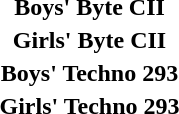<table>
<tr>
<th scope="row">Boys' Byte CII<br></th>
<td></td>
<td></td>
<td></td>
</tr>
<tr>
<th scope="row">Girls' Byte CII<br></th>
<td></td>
<td></td>
<td></td>
</tr>
<tr>
<th scope="row">Boys' Techno 293<br></th>
<td></td>
<td></td>
<td></td>
</tr>
<tr>
<th scope="row">Girls' Techno 293<br></th>
<td></td>
<td></td>
<td></td>
</tr>
</table>
